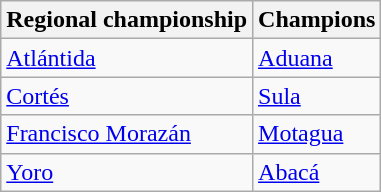<table class="wikitable">
<tr>
<th>Regional championship</th>
<th>Champions</th>
</tr>
<tr>
<td><a href='#'>Atlántida</a></td>
<td><a href='#'>Aduana</a></td>
</tr>
<tr>
<td><a href='#'>Cortés</a></td>
<td><a href='#'>Sula</a></td>
</tr>
<tr>
<td><a href='#'>Francisco Morazán</a></td>
<td><a href='#'>Motagua</a></td>
</tr>
<tr>
<td><a href='#'>Yoro</a></td>
<td><a href='#'>Abacá</a></td>
</tr>
</table>
